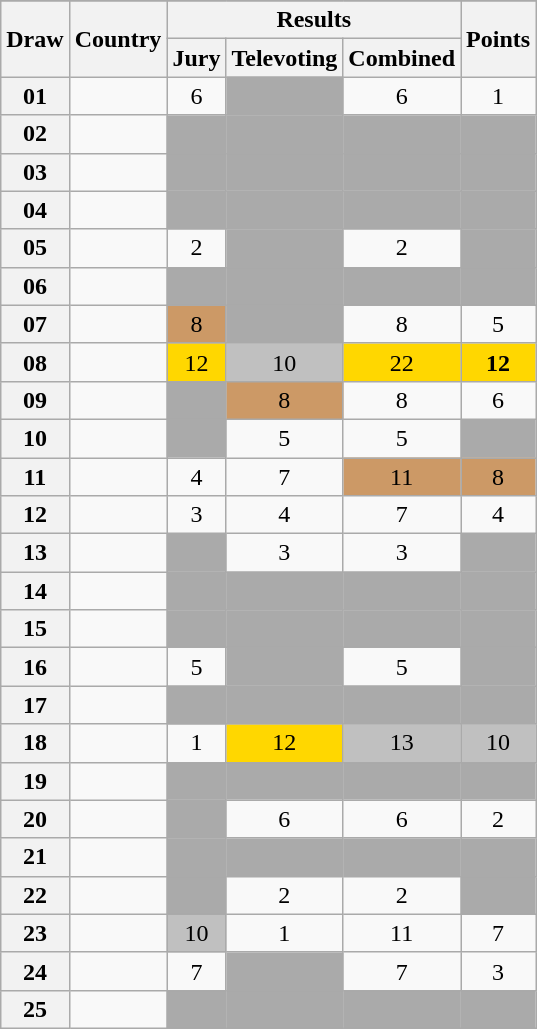<table class="sortable wikitable collapsible plainrowheaders" style="text-align:center;">
<tr>
</tr>
<tr>
<th scope="col" rowspan="2">Draw</th>
<th scope="col" rowspan="2">Country</th>
<th scope="col" colspan="3">Results</th>
<th scope="col" rowspan="2">Points</th>
</tr>
<tr>
<th scope="col">Jury</th>
<th scope="col">Televoting</th>
<th scope="col">Combined</th>
</tr>
<tr>
<th scope="row" style="text-align:center;">01</th>
<td style="text-align:left;"></td>
<td>6</td>
<td style="background:#AAAAAA;"></td>
<td>6</td>
<td>1</td>
</tr>
<tr>
<th scope="row" style="text-align:center;">02</th>
<td style="text-align:left;"></td>
<td style="background:#AAAAAA;"></td>
<td style="background:#AAAAAA;"></td>
<td style="background:#AAAAAA;"></td>
<td style="background:#AAAAAA;"></td>
</tr>
<tr>
<th scope="row" style="text-align:center;">03</th>
<td style="text-align:left;"></td>
<td style="background:#AAAAAA;"></td>
<td style="background:#AAAAAA;"></td>
<td style="background:#AAAAAA;"></td>
<td style="background:#AAAAAA;"></td>
</tr>
<tr>
<th scope="row" style="text-align:center;">04</th>
<td style="text-align:left;"></td>
<td style="background:#AAAAAA;"></td>
<td style="background:#AAAAAA;"></td>
<td style="background:#AAAAAA;"></td>
<td style="background:#AAAAAA;"></td>
</tr>
<tr>
<th scope="row" style="text-align:center;">05</th>
<td style="text-align:left;"></td>
<td>2</td>
<td style="background:#AAAAAA;"></td>
<td>2</td>
<td style="background:#AAAAAA;"></td>
</tr>
<tr>
<th scope="row" style="text-align:center;">06</th>
<td style="text-align:left;"></td>
<td style="background:#AAAAAA;"></td>
<td style="background:#AAAAAA;"></td>
<td style="background:#AAAAAA;"></td>
<td style="background:#AAAAAA;"></td>
</tr>
<tr>
<th scope="row" style="text-align:center;">07</th>
<td style="text-align:left;"></td>
<td style="background:#CC9966;">8</td>
<td style="background:#AAAAAA;"></td>
<td>8</td>
<td>5</td>
</tr>
<tr>
<th scope="row" style="text-align:center;">08</th>
<td style="text-align:left;"></td>
<td style="background:gold;">12</td>
<td style="background:silver;">10</td>
<td style="background:gold;">22</td>
<td style="background:gold;"><strong>12</strong></td>
</tr>
<tr>
<th scope="row" style="text-align:center;">09</th>
<td style="text-align:left;"></td>
<td style="background:#AAAAAA;"></td>
<td style="background:#CC9966;">8</td>
<td>8</td>
<td>6</td>
</tr>
<tr>
<th scope="row" style="text-align:center;">10</th>
<td style="text-align:left;"></td>
<td style="background:#AAAAAA;"></td>
<td>5</td>
<td>5</td>
<td style="background:#AAAAAA;"></td>
</tr>
<tr>
<th scope="row" style="text-align:center;">11</th>
<td style="text-align:left;"></td>
<td>4</td>
<td>7</td>
<td style="background:#CC9966;">11</td>
<td style="background:#CC9966;">8</td>
</tr>
<tr>
<th scope="row" style="text-align:center;">12</th>
<td style="text-align:left;"></td>
<td>3</td>
<td>4</td>
<td>7</td>
<td>4</td>
</tr>
<tr>
<th scope="row" style="text-align:center;">13</th>
<td style="text-align:left;"></td>
<td style="background:#AAAAAA;"></td>
<td>3</td>
<td>3</td>
<td style="background:#AAAAAA;"></td>
</tr>
<tr>
<th scope="row" style="text-align:center;">14</th>
<td style="text-align:left;"></td>
<td style="background:#AAAAAA;"></td>
<td style="background:#AAAAAA;"></td>
<td style="background:#AAAAAA;"></td>
<td style="background:#AAAAAA;"></td>
</tr>
<tr>
<th scope="row" style="text-align:center;">15</th>
<td style="text-align:left;"></td>
<td style="background:#AAAAAA;"></td>
<td style="background:#AAAAAA;"></td>
<td style="background:#AAAAAA;"></td>
<td style="background:#AAAAAA;"></td>
</tr>
<tr>
<th scope="row" style="text-align:center;">16</th>
<td style="text-align:left;"></td>
<td>5</td>
<td style="background:#AAAAAA;"></td>
<td>5</td>
<td style="background:#AAAAAA;"></td>
</tr>
<tr>
<th scope="row" style="text-align:center;">17</th>
<td style="text-align:left;"></td>
<td style="background:#AAAAAA;"></td>
<td style="background:#AAAAAA;"></td>
<td style="background:#AAAAAA;"></td>
<td style="background:#AAAAAA;"></td>
</tr>
<tr>
<th scope="row" style="text-align:center;">18</th>
<td style="text-align:left;"></td>
<td>1</td>
<td style="background:gold;">12</td>
<td style="background:silver;">13</td>
<td style="background:silver;">10</td>
</tr>
<tr>
<th scope="row" style="text-align:center;">19</th>
<td style="text-align:left;"></td>
<td style="background:#AAAAAA;"></td>
<td style="background:#AAAAAA;"></td>
<td style="background:#AAAAAA;"></td>
<td style="background:#AAAAAA;"></td>
</tr>
<tr>
<th scope="row" style="text-align:center;">20</th>
<td style="text-align:left;"></td>
<td style="background:#AAAAAA;"></td>
<td>6</td>
<td>6</td>
<td>2</td>
</tr>
<tr>
<th scope="row" style="text-align:center;">21</th>
<td style="text-align:left;"></td>
<td style="background:#AAAAAA;"></td>
<td style="background:#AAAAAA;"></td>
<td style="background:#AAAAAA;"></td>
<td style="background:#AAAAAA;"></td>
</tr>
<tr>
<th scope="row" style="text-align:center;">22</th>
<td style="text-align:left;"></td>
<td style="background:#AAAAAA;"></td>
<td>2</td>
<td>2</td>
<td style="background:#AAAAAA;"></td>
</tr>
<tr>
<th scope="row" style="text-align:center;">23</th>
<td style="text-align:left;"></td>
<td style="background:silver;">10</td>
<td>1</td>
<td>11</td>
<td>7</td>
</tr>
<tr>
<th scope="row" style="text-align:center;">24</th>
<td style="text-align:left;"></td>
<td>7</td>
<td style="background:#AAAAAA;"></td>
<td>7</td>
<td>3</td>
</tr>
<tr>
<th scope="row" style="text-align:center;">25</th>
<td style="text-align:left;"></td>
<td style="background:#AAAAAA;"></td>
<td style="background:#AAAAAA;"></td>
<td style="background:#AAAAAA;"></td>
<td style="background:#AAAAAA;"></td>
</tr>
</table>
